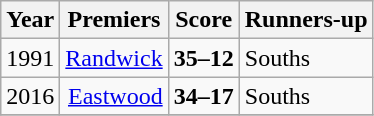<table class="wikitable">
<tr>
<th>Year</th>
<th>Premiers</th>
<th>Score</th>
<th>Runners-up</th>
</tr>
<tr>
<td>1991</td>
<td align=right><a href='#'>Randwick</a> </td>
<td align=center><strong>35–12</strong></td>
<td> Souths</td>
</tr>
<tr>
<td>2016</td>
<td align=right><a href='#'>Eastwood</a> </td>
<td align=center><strong>34–17</strong></td>
<td> Souths</td>
</tr>
<tr>
</tr>
</table>
